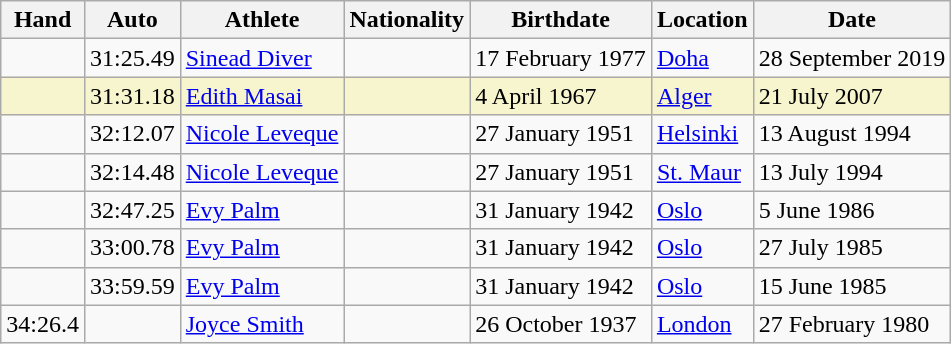<table class="wikitable">
<tr>
<th>Hand</th>
<th>Auto</th>
<th>Athlete</th>
<th>Nationality</th>
<th>Birthdate</th>
<th>Location</th>
<th>Date</th>
</tr>
<tr>
<td></td>
<td>31:25.49</td>
<td><a href='#'>Sinead Diver</a></td>
<td></td>
<td>17 February 1977</td>
<td><a href='#'>Doha</a></td>
<td>28 September 2019</td>
</tr>
<tr bgcolor=#f6F5CE>
<td></td>
<td>31:31.18</td>
<td><a href='#'>Edith Masai</a></td>
<td></td>
<td>4 April 1967</td>
<td><a href='#'>Alger</a></td>
<td>21 July 2007</td>
</tr>
<tr>
<td></td>
<td>32:12.07</td>
<td><a href='#'>Nicole Leveque</a></td>
<td></td>
<td>27 January 1951</td>
<td><a href='#'>Helsinki</a></td>
<td>13 August 1994</td>
</tr>
<tr>
<td></td>
<td>32:14.48 </td>
<td><a href='#'>Nicole Leveque</a></td>
<td></td>
<td>27 January 1951</td>
<td><a href='#'>St. Maur</a></td>
<td>13 July 1994</td>
</tr>
<tr>
<td></td>
<td>32:47.25</td>
<td><a href='#'>Evy Palm</a></td>
<td></td>
<td>31 January 1942</td>
<td><a href='#'>Oslo</a></td>
<td>5 June 1986</td>
</tr>
<tr>
<td></td>
<td>33:00.78</td>
<td><a href='#'>Evy Palm</a></td>
<td></td>
<td>31 January 1942</td>
<td><a href='#'>Oslo</a></td>
<td>27 July 1985</td>
</tr>
<tr>
<td></td>
<td>33:59.59</td>
<td><a href='#'>Evy Palm</a></td>
<td></td>
<td>31 January 1942</td>
<td><a href='#'>Oslo</a></td>
<td>15 June 1985</td>
</tr>
<tr>
<td>34:26.4</td>
<td></td>
<td><a href='#'>Joyce Smith</a></td>
<td></td>
<td>26 October 1937</td>
<td><a href='#'>London</a></td>
<td>27 February 1980</td>
</tr>
</table>
